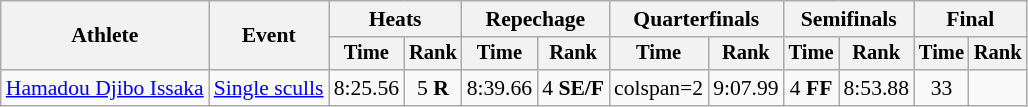<table class="wikitable" style="font-size:90%">
<tr>
<th rowspan="2">Athlete</th>
<th rowspan="2">Event</th>
<th colspan="2">Heats</th>
<th colspan="2">Repechage</th>
<th colspan=2>Quarterfinals</th>
<th colspan="2">Semifinals</th>
<th colspan="2">Final</th>
</tr>
<tr style="font-size:95%">
<th>Time</th>
<th>Rank</th>
<th>Time</th>
<th>Rank</th>
<th>Time</th>
<th>Rank</th>
<th>Time</th>
<th>Rank</th>
<th>Time</th>
<th>Rank</th>
</tr>
<tr align=center>
<td align=left><a href='#'>Hamadou Djibo Issaka</a></td>
<td align=left><a href='#'>Single sculls</a></td>
<td>8:25.56</td>
<td>5 <strong>R</strong></td>
<td>8:39.66</td>
<td>4 <strong>SE/F</strong></td>
<td>colspan=2 </td>
<td>9:07.99</td>
<td>4 <strong>FF</strong></td>
<td>8:53.88</td>
<td>33</td>
</tr>
</table>
